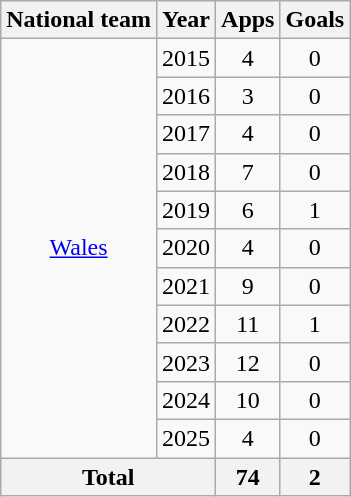<table class="wikitable" style="text-align:center">
<tr>
<th>National team</th>
<th>Year</th>
<th>Apps</th>
<th>Goals</th>
</tr>
<tr>
<td rowspan="11"><a href='#'>Wales</a></td>
<td>2015</td>
<td>4</td>
<td>0</td>
</tr>
<tr>
<td>2016</td>
<td>3</td>
<td>0</td>
</tr>
<tr>
<td>2017</td>
<td>4</td>
<td>0</td>
</tr>
<tr>
<td>2018</td>
<td>7</td>
<td>0</td>
</tr>
<tr>
<td>2019</td>
<td>6</td>
<td>1</td>
</tr>
<tr>
<td>2020</td>
<td>4</td>
<td>0</td>
</tr>
<tr>
<td>2021</td>
<td>9</td>
<td>0</td>
</tr>
<tr>
<td>2022</td>
<td>11</td>
<td>1</td>
</tr>
<tr>
<td>2023</td>
<td>12</td>
<td>0</td>
</tr>
<tr>
<td>2024</td>
<td>10</td>
<td>0</td>
</tr>
<tr>
<td>2025</td>
<td>4</td>
<td>0</td>
</tr>
<tr>
<th colspan="2">Total</th>
<th>74</th>
<th>2</th>
</tr>
</table>
